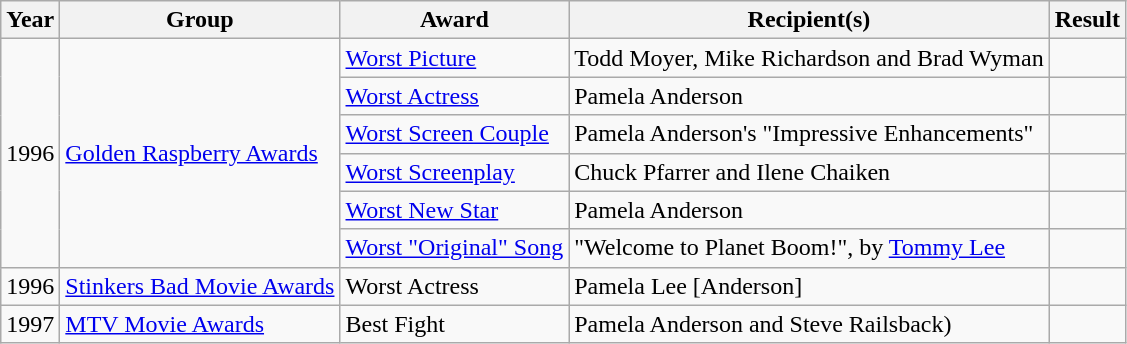<table class="wikitable">
<tr>
<th>Year</th>
<th>Group</th>
<th>Award</th>
<th>Recipient(s)</th>
<th>Result</th>
</tr>
<tr>
<td rowspan="6">1996</td>
<td rowspan="6"><a href='#'>Golden Raspberry Awards</a></td>
<td><a href='#'>Worst Picture</a></td>
<td>Todd Moyer, Mike Richardson and Brad Wyman</td>
<td></td>
</tr>
<tr>
<td><a href='#'>Worst Actress</a></td>
<td>Pamela Anderson</td>
<td></td>
</tr>
<tr>
<td><a href='#'>Worst Screen Couple</a></td>
<td>Pamela Anderson's "Impressive Enhancements"</td>
<td></td>
</tr>
<tr>
<td><a href='#'>Worst Screenplay</a></td>
<td>Chuck Pfarrer and Ilene Chaiken</td>
<td></td>
</tr>
<tr>
<td><a href='#'>Worst New Star</a></td>
<td>Pamela Anderson</td>
<td></td>
</tr>
<tr>
<td><a href='#'>Worst "Original" Song</a></td>
<td>"Welcome to Planet Boom!", by <a href='#'>Tommy Lee</a></td>
<td></td>
</tr>
<tr>
<td>1996</td>
<td><a href='#'>Stinkers Bad Movie Awards</a></td>
<td>Worst Actress</td>
<td>Pamela Lee [Anderson]</td>
<td></td>
</tr>
<tr>
<td>1997</td>
<td><a href='#'>MTV Movie Awards</a></td>
<td>Best Fight</td>
<td>Pamela Anderson and Steve Railsback)</td>
<td></td>
</tr>
</table>
